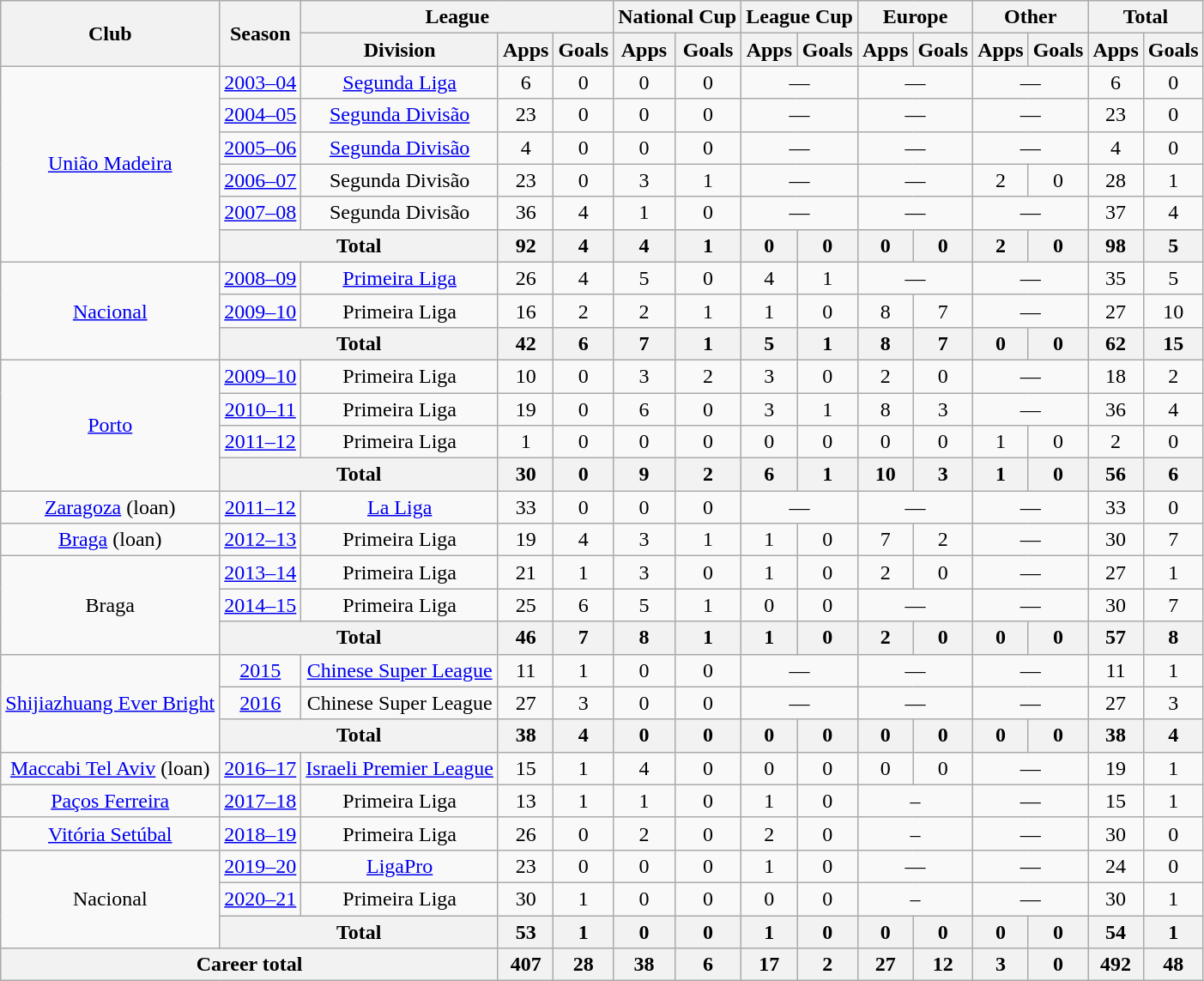<table class="wikitable" style="text-align:center">
<tr>
<th rowspan="2">Club</th>
<th rowspan="2">Season</th>
<th colspan="3">League</th>
<th colspan="2">National Cup</th>
<th colspan="2">League Cup</th>
<th colspan="2">Europe</th>
<th colspan="2">Other</th>
<th colspan="2">Total</th>
</tr>
<tr>
<th>Division</th>
<th>Apps</th>
<th>Goals</th>
<th>Apps</th>
<th>Goals</th>
<th>Apps</th>
<th>Goals</th>
<th>Apps</th>
<th>Goals</th>
<th>Apps</th>
<th>Goals</th>
<th>Apps</th>
<th>Goals</th>
</tr>
<tr>
<td rowspan="6"><a href='#'>União Madeira</a></td>
<td><a href='#'>2003–04</a></td>
<td><a href='#'>Segunda Liga</a></td>
<td>6</td>
<td>0</td>
<td>0</td>
<td>0</td>
<td colspan="2">—</td>
<td colspan="2">—</td>
<td colspan="2">—</td>
<td>6</td>
<td>0</td>
</tr>
<tr>
<td><a href='#'>2004–05</a></td>
<td><a href='#'>Segunda Divisão</a></td>
<td>23</td>
<td>0</td>
<td>0</td>
<td>0</td>
<td colspan="2">—</td>
<td colspan="2">—</td>
<td colspan="2">—</td>
<td>23</td>
<td>0</td>
</tr>
<tr>
<td><a href='#'>2005–06</a></td>
<td><a href='#'>Segunda Divisão</a></td>
<td>4</td>
<td>0</td>
<td>0</td>
<td>0</td>
<td colspan="2">—</td>
<td colspan="2">—</td>
<td colspan="2">—</td>
<td>4</td>
<td>0</td>
</tr>
<tr>
<td><a href='#'>2006–07</a></td>
<td>Segunda Divisão</td>
<td>23</td>
<td>0</td>
<td>3</td>
<td>1</td>
<td colspan="2">—</td>
<td colspan="2">—</td>
<td>2</td>
<td>0</td>
<td>28</td>
<td>1</td>
</tr>
<tr>
<td><a href='#'>2007–08</a></td>
<td>Segunda Divisão</td>
<td>36</td>
<td>4</td>
<td>1</td>
<td>0</td>
<td colspan="2">—</td>
<td colspan="2">—</td>
<td colspan="2">—</td>
<td>37</td>
<td>4</td>
</tr>
<tr>
<th colspan="2">Total</th>
<th>92</th>
<th>4</th>
<th>4</th>
<th>1</th>
<th>0</th>
<th>0</th>
<th>0</th>
<th>0</th>
<th>2</th>
<th>0</th>
<th>98</th>
<th>5</th>
</tr>
<tr>
<td rowspan="3"><a href='#'>Nacional</a></td>
<td><a href='#'>2008–09</a></td>
<td><a href='#'>Primeira Liga</a></td>
<td>26</td>
<td>4</td>
<td>5</td>
<td>0</td>
<td>4</td>
<td>1</td>
<td colspan="2">—</td>
<td colspan="2">—</td>
<td>35</td>
<td>5</td>
</tr>
<tr>
<td><a href='#'>2009–10</a></td>
<td>Primeira Liga</td>
<td>16</td>
<td>2</td>
<td>2</td>
<td>1</td>
<td>1</td>
<td>0</td>
<td>8</td>
<td>7</td>
<td colspan="2">—</td>
<td>27</td>
<td>10</td>
</tr>
<tr>
<th colspan="2">Total</th>
<th>42</th>
<th>6</th>
<th>7</th>
<th>1</th>
<th>5</th>
<th>1</th>
<th>8</th>
<th>7</th>
<th>0</th>
<th>0</th>
<th>62</th>
<th>15</th>
</tr>
<tr>
<td rowspan="4"><a href='#'>Porto</a></td>
<td><a href='#'>2009–10</a></td>
<td>Primeira Liga</td>
<td>10</td>
<td>0</td>
<td>3</td>
<td>2</td>
<td>3</td>
<td>0</td>
<td>2</td>
<td>0</td>
<td colspan="2">—</td>
<td>18</td>
<td>2</td>
</tr>
<tr>
<td><a href='#'>2010–11</a></td>
<td>Primeira Liga</td>
<td>19</td>
<td>0</td>
<td>6</td>
<td>0</td>
<td>3</td>
<td>1</td>
<td>8</td>
<td>3</td>
<td colspan="2">—</td>
<td>36</td>
<td>4</td>
</tr>
<tr>
<td><a href='#'>2011–12</a></td>
<td>Primeira Liga</td>
<td>1</td>
<td>0</td>
<td>0</td>
<td>0</td>
<td>0</td>
<td>0</td>
<td>0</td>
<td>0</td>
<td>1</td>
<td>0</td>
<td>2</td>
<td>0</td>
</tr>
<tr>
<th colspan="2">Total</th>
<th>30</th>
<th>0</th>
<th>9</th>
<th>2</th>
<th>6</th>
<th>1</th>
<th>10</th>
<th>3</th>
<th>1</th>
<th>0</th>
<th>56</th>
<th>6</th>
</tr>
<tr>
<td><a href='#'>Zaragoza</a> (loan)</td>
<td><a href='#'>2011–12</a></td>
<td><a href='#'>La Liga</a></td>
<td>33</td>
<td>0</td>
<td>0</td>
<td>0</td>
<td colspan="2">—</td>
<td colspan="2">—</td>
<td colspan="2">—</td>
<td>33</td>
<td>0</td>
</tr>
<tr>
<td><a href='#'>Braga</a> (loan)</td>
<td><a href='#'>2012–13</a></td>
<td>Primeira Liga</td>
<td>19</td>
<td>4</td>
<td>3</td>
<td>1</td>
<td>1</td>
<td>0</td>
<td>7</td>
<td>2</td>
<td colspan="2">—</td>
<td>30</td>
<td>7</td>
</tr>
<tr>
<td rowspan="3">Braga</td>
<td><a href='#'>2013–14</a></td>
<td>Primeira Liga</td>
<td>21</td>
<td>1</td>
<td>3</td>
<td>0</td>
<td>1</td>
<td>0</td>
<td>2</td>
<td>0</td>
<td colspan="2">—</td>
<td>27</td>
<td>1</td>
</tr>
<tr>
<td><a href='#'>2014–15</a></td>
<td>Primeira Liga</td>
<td>25</td>
<td>6</td>
<td>5</td>
<td>1</td>
<td>0</td>
<td>0</td>
<td colspan="2">—</td>
<td colspan="2">—</td>
<td>30</td>
<td>7</td>
</tr>
<tr>
<th colspan="2">Total</th>
<th>46</th>
<th>7</th>
<th>8</th>
<th>1</th>
<th>1</th>
<th>0</th>
<th>2</th>
<th>0</th>
<th>0</th>
<th>0</th>
<th>57</th>
<th>8</th>
</tr>
<tr>
<td rowspan="3"><a href='#'>Shijiazhuang Ever Bright</a></td>
<td><a href='#'>2015</a></td>
<td><a href='#'>Chinese Super League</a></td>
<td>11</td>
<td>1</td>
<td>0</td>
<td>0</td>
<td colspan="2">—</td>
<td colspan="2">—</td>
<td colspan="2">—</td>
<td>11</td>
<td>1</td>
</tr>
<tr>
<td><a href='#'>2016</a></td>
<td>Chinese Super League</td>
<td>27</td>
<td>3</td>
<td>0</td>
<td>0</td>
<td colspan="2">—</td>
<td colspan="2">—</td>
<td colspan="2">—</td>
<td>27</td>
<td>3</td>
</tr>
<tr>
<th colspan="2">Total</th>
<th>38</th>
<th>4</th>
<th>0</th>
<th>0</th>
<th>0</th>
<th>0</th>
<th>0</th>
<th>0</th>
<th>0</th>
<th>0</th>
<th>38</th>
<th>4</th>
</tr>
<tr>
<td><a href='#'>Maccabi Tel Aviv</a> (loan)</td>
<td><a href='#'>2016–17</a></td>
<td><a href='#'>Israeli Premier League</a></td>
<td>15</td>
<td>1</td>
<td>4</td>
<td>0</td>
<td>0</td>
<td>0</td>
<td>0</td>
<td>0</td>
<td colspan="2">—</td>
<td>19</td>
<td>1</td>
</tr>
<tr>
<td><a href='#'>Paços Ferreira</a></td>
<td><a href='#'>2017–18</a></td>
<td>Primeira Liga</td>
<td>13</td>
<td>1</td>
<td>1</td>
<td>0</td>
<td>1</td>
<td>0</td>
<td colspan="2">–</td>
<td colspan="2">—</td>
<td>15</td>
<td>1</td>
</tr>
<tr>
<td><a href='#'>Vitória Setúbal</a></td>
<td><a href='#'>2018–19</a></td>
<td>Primeira Liga</td>
<td>26</td>
<td>0</td>
<td>2</td>
<td>0</td>
<td>2</td>
<td>0</td>
<td colspan="2">–</td>
<td colspan="2">—</td>
<td>30</td>
<td>0</td>
</tr>
<tr>
<td rowspan="3">Nacional</td>
<td><a href='#'>2019–20</a></td>
<td><a href='#'>LigaPro</a></td>
<td>23</td>
<td>0</td>
<td>0</td>
<td>0</td>
<td>1</td>
<td>0</td>
<td colspan="2">—</td>
<td colspan="2">—</td>
<td>24</td>
<td>0</td>
</tr>
<tr>
<td><a href='#'>2020–21</a></td>
<td>Primeira Liga</td>
<td>30</td>
<td>1</td>
<td>0</td>
<td>0</td>
<td>0</td>
<td>0</td>
<td colspan="2">–</td>
<td colspan="2">—</td>
<td>30</td>
<td>1</td>
</tr>
<tr>
<th colspan="2">Total</th>
<th>53</th>
<th>1</th>
<th>0</th>
<th>0</th>
<th>1</th>
<th>0</th>
<th>0</th>
<th>0</th>
<th>0</th>
<th>0</th>
<th>54</th>
<th>1</th>
</tr>
<tr>
<th colspan="3">Career total</th>
<th>407</th>
<th>28</th>
<th>38</th>
<th>6</th>
<th>17</th>
<th>2</th>
<th>27</th>
<th>12</th>
<th>3</th>
<th>0</th>
<th>492</th>
<th>48</th>
</tr>
</table>
